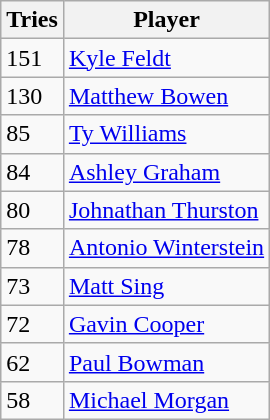<table class="wikitable">
<tr>
<th>Tries</th>
<th>Player</th>
</tr>
<tr>
<td>151</td>
<td><a href='#'>Kyle Feldt</a></td>
</tr>
<tr>
<td>130</td>
<td><a href='#'>Matthew Bowen</a></td>
</tr>
<tr>
<td>85</td>
<td><a href='#'>Ty Williams</a></td>
</tr>
<tr>
<td>84</td>
<td><a href='#'>Ashley Graham</a></td>
</tr>
<tr>
<td>80</td>
<td><a href='#'>Johnathan Thurston</a></td>
</tr>
<tr>
<td>78</td>
<td><a href='#'>Antonio Winterstein</a></td>
</tr>
<tr>
<td>73</td>
<td><a href='#'>Matt Sing</a></td>
</tr>
<tr>
<td>72</td>
<td><a href='#'>Gavin Cooper</a></td>
</tr>
<tr>
<td>62</td>
<td><a href='#'>Paul Bowman</a></td>
</tr>
<tr>
<td>58</td>
<td><a href='#'>Michael Morgan</a></td>
</tr>
</table>
